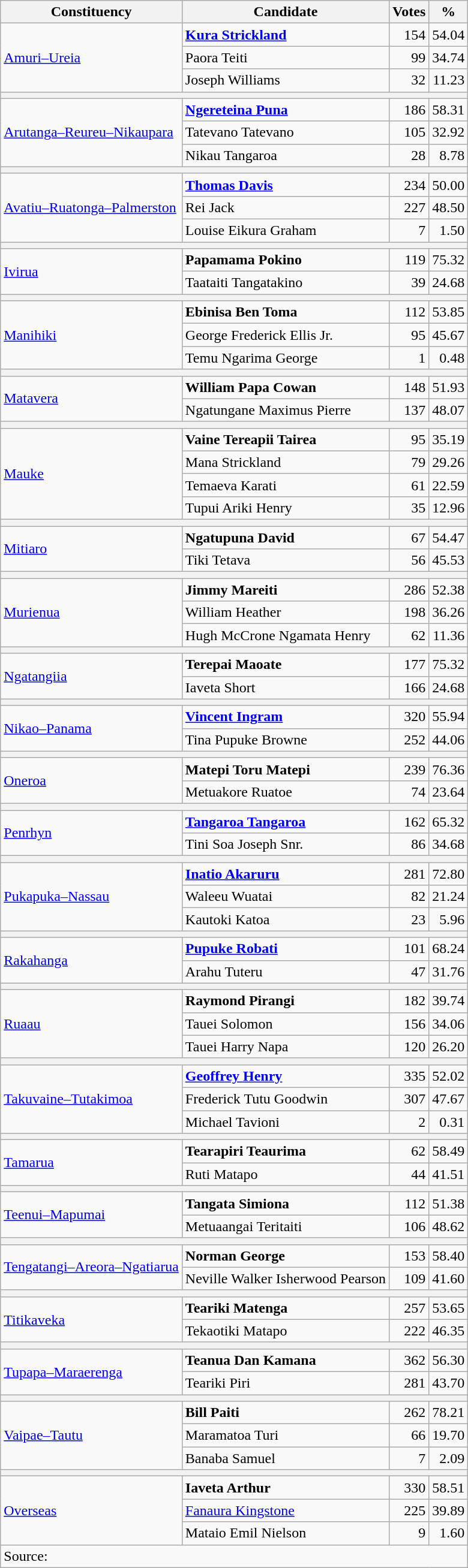<table class="wikitable" style=text-align:right>
<tr>
<th>Constituency</th>
<th>Candidate</th>
<th>Votes</th>
<th>%</th>
</tr>
<tr>
<td align=left rowspan=3><a href='#'>Amuri–Ureia</a></td>
<td align=left><strong><a href='#'>Kura Strickland</a></strong></td>
<td>154</td>
<td>54.04</td>
</tr>
<tr>
<td align=left>Paora Teiti</td>
<td>99</td>
<td>34.74</td>
</tr>
<tr>
<td align=left>Joseph Williams</td>
<td>32</td>
<td>11.23</td>
</tr>
<tr>
<th colspan=4></th>
</tr>
<tr>
<td align=left rowspan=3><a href='#'>Arutanga–Reureu–Nikaupara</a></td>
<td align=left><strong><a href='#'>Ngereteina Puna</a></strong></td>
<td>186</td>
<td>58.31</td>
</tr>
<tr>
<td align=left>Tatevano Tatevano</td>
<td>105</td>
<td>32.92</td>
</tr>
<tr>
<td align=left>Nikau Tangaroa</td>
<td>28</td>
<td>8.78</td>
</tr>
<tr>
<th colspan=4></th>
</tr>
<tr>
<td align=left rowspan=3><a href='#'>Avatiu–Ruatonga–Palmerston</a></td>
<td align=left><strong><a href='#'>Thomas Davis</a></strong></td>
<td>234</td>
<td>50.00</td>
</tr>
<tr>
<td align=left>Rei Jack</td>
<td>227</td>
<td>48.50</td>
</tr>
<tr>
<td align=left>Louise Eikura Graham</td>
<td>7</td>
<td>1.50</td>
</tr>
<tr>
<th colspan=4></th>
</tr>
<tr>
<td align=left rowspan=2><a href='#'>Ivirua</a></td>
<td align=left><strong>Papamama Pokino</strong></td>
<td>119</td>
<td>75.32</td>
</tr>
<tr>
<td align=left>Taataiti Tangatakino</td>
<td>39</td>
<td>24.68</td>
</tr>
<tr>
<th colspan=4></th>
</tr>
<tr>
<td align=left rowspan=3><a href='#'>Manihiki</a></td>
<td align=left><strong>Ebinisa Ben Toma</strong></td>
<td>112</td>
<td>53.85</td>
</tr>
<tr>
<td align=left>George Frederick Ellis Jr.</td>
<td>95</td>
<td>45.67</td>
</tr>
<tr>
<td align=left>Temu Ngarima George</td>
<td>1</td>
<td>0.48</td>
</tr>
<tr>
<th colspan=4></th>
</tr>
<tr>
<td align=left rowspan=2><a href='#'>Matavera</a></td>
<td align=left><strong>William Papa Cowan</strong></td>
<td>148</td>
<td>51.93</td>
</tr>
<tr>
<td align=left>Ngatungane Maximus Pierre</td>
<td>137</td>
<td>48.07</td>
</tr>
<tr>
<th colspan=4></th>
</tr>
<tr>
<td align=left rowspan=4><a href='#'>Mauke</a></td>
<td align=left><strong>Vaine Tereapii Tairea</strong></td>
<td>95</td>
<td>35.19</td>
</tr>
<tr>
<td align=left>Mana Strickland</td>
<td>79</td>
<td>29.26</td>
</tr>
<tr>
<td align=left>Temaeva Karati</td>
<td>61</td>
<td>22.59</td>
</tr>
<tr>
<td align=left>Tupui Ariki Henry</td>
<td>35</td>
<td>12.96</td>
</tr>
<tr>
<th colspan=4></th>
</tr>
<tr>
<td align=left rowspan=2><a href='#'>Mitiaro</a></td>
<td align=left><strong>Ngatupuna David</strong></td>
<td>67</td>
<td>54.47</td>
</tr>
<tr>
<td align=left>Tiki Tetava</td>
<td>56</td>
<td>45.53</td>
</tr>
<tr>
<th colspan=4></th>
</tr>
<tr>
<td align=left rowspan=3><a href='#'>Murienua</a></td>
<td align=left><strong>Jimmy Mareiti</strong></td>
<td>286</td>
<td>52.38</td>
</tr>
<tr>
<td align=left>William Heather</td>
<td>198</td>
<td>36.26</td>
</tr>
<tr>
<td align=left>Hugh McCrone Ngamata Henry</td>
<td>62</td>
<td>11.36</td>
</tr>
<tr>
<th colspan=4></th>
</tr>
<tr>
<td align=left rowspan=2><a href='#'>Ngatangiia</a></td>
<td align=left><strong>Terepai Maoate</strong></td>
<td>177</td>
<td>75.32</td>
</tr>
<tr>
<td align=left>Iaveta Short</td>
<td>166</td>
<td>24.68</td>
</tr>
<tr>
<th colspan=4></th>
</tr>
<tr>
<td align=left rowspan=2><a href='#'>Nikao–Panama</a></td>
<td align=left><strong><a href='#'>Vincent Ingram</a></strong></td>
<td>320</td>
<td>55.94</td>
</tr>
<tr>
<td align=left>Tina Pupuke Browne</td>
<td>252</td>
<td>44.06</td>
</tr>
<tr>
<th colspan=4></th>
</tr>
<tr>
<td align=left rowspan=2><a href='#'>Oneroa</a></td>
<td align=left><strong>Matepi Toru Matepi</strong></td>
<td>239</td>
<td>76.36</td>
</tr>
<tr>
<td align=left>Metuakore Ruatoe</td>
<td>74</td>
<td>23.64</td>
</tr>
<tr>
<th colspan=4></th>
</tr>
<tr>
<td align=left rowspan=2><a href='#'>Penrhyn</a></td>
<td align=left><strong><a href='#'>Tangaroa Tangaroa</a></strong></td>
<td>162</td>
<td>65.32</td>
</tr>
<tr>
<td align=left>Tini Soa Joseph Snr.</td>
<td>86</td>
<td>34.68</td>
</tr>
<tr>
<th colspan=4></th>
</tr>
<tr>
<td align=left rowspan=3><a href='#'>Pukapuka–Nassau</a></td>
<td align=left><strong><a href='#'>Inatio Akaruru</a></strong></td>
<td>281</td>
<td>72.80</td>
</tr>
<tr>
<td align=left>Waleeu Wuatai</td>
<td>82</td>
<td>21.24</td>
</tr>
<tr>
<td align=left>Kautoki Katoa</td>
<td>23</td>
<td>5.96</td>
</tr>
<tr>
<th colspan=4></th>
</tr>
<tr>
<td align=left rowspan=2><a href='#'>Rakahanga</a></td>
<td align=left><strong><a href='#'>Pupuke Robati</a></strong></td>
<td>101</td>
<td>68.24</td>
</tr>
<tr>
<td align=left>Arahu Tuteru</td>
<td>47</td>
<td>31.76</td>
</tr>
<tr>
<th colspan=4></th>
</tr>
<tr>
<td align=left rowspan=3><a href='#'>Ruaau</a></td>
<td align=left><strong>Raymond Pirangi</strong></td>
<td>182</td>
<td>39.74</td>
</tr>
<tr>
<td align=left>Tauei Solomon</td>
<td>156</td>
<td>34.06</td>
</tr>
<tr>
<td align=left>Tauei Harry Napa</td>
<td>120</td>
<td>26.20</td>
</tr>
<tr>
<th colspan=4></th>
</tr>
<tr>
<td align=left rowspan=3><a href='#'>Takuvaine–Tutakimoa</a></td>
<td align=left><strong><a href='#'>Geoffrey Henry</a></strong></td>
<td>335</td>
<td>52.02</td>
</tr>
<tr>
<td align=left>Frederick Tutu Goodwin</td>
<td>307</td>
<td>47.67</td>
</tr>
<tr>
<td align=left>Michael Tavioni</td>
<td>2</td>
<td>0.31</td>
</tr>
<tr>
<th colspan=4></th>
</tr>
<tr>
<td align=left rowspan=2><a href='#'>Tamarua</a></td>
<td align=left><strong>Tearapiri Teaurima</strong></td>
<td>62</td>
<td>58.49</td>
</tr>
<tr>
<td align=left>Ruti Matapo</td>
<td>44</td>
<td>41.51</td>
</tr>
<tr>
<th colspan=4></th>
</tr>
<tr>
<td align=left rowspan=2><a href='#'>Teenui–Mapumai</a></td>
<td align=left><strong>Tangata Simiona</strong></td>
<td>112</td>
<td>51.38</td>
</tr>
<tr>
<td align=left>Metuaangai Teritaiti</td>
<td>106</td>
<td>48.62</td>
</tr>
<tr>
<th colspan=4></th>
</tr>
<tr>
<td align=left rowspan=2><a href='#'>Tengatangi–Areora–Ngatiarua</a></td>
<td align=left><strong>Norman George</strong></td>
<td>153</td>
<td>58.40</td>
</tr>
<tr>
<td align=left>Neville Walker Isherwood Pearson</td>
<td>109</td>
<td>41.60</td>
</tr>
<tr>
<th colspan=4></th>
</tr>
<tr>
<td align=left rowspan=2><a href='#'>Titikaveka</a></td>
<td align=left><strong>Teariki Matenga</strong></td>
<td>257</td>
<td>53.65</td>
</tr>
<tr>
<td align=left>Tekaotiki Matapo</td>
<td>222</td>
<td>46.35</td>
</tr>
<tr>
<th colspan=4></th>
</tr>
<tr>
<td align=left rowspan=2><a href='#'>Tupapa–Maraerenga</a></td>
<td align=left><strong>Teanua Dan Kamana</strong></td>
<td>362</td>
<td>56.30</td>
</tr>
<tr>
<td align=left>Teariki Piri</td>
<td>281</td>
<td>43.70</td>
</tr>
<tr>
<th colspan=4></th>
</tr>
<tr>
<td align=left rowspan=3><a href='#'>Vaipae–Tautu</a></td>
<td align=left><strong>Bill Paiti</strong></td>
<td>262</td>
<td>78.21</td>
</tr>
<tr>
<td align=left>Maramatoa Turi</td>
<td>66</td>
<td>19.70</td>
</tr>
<tr>
<td align=left>Banaba Samuel</td>
<td>7</td>
<td>2.09</td>
</tr>
<tr>
<th colspan=4></th>
</tr>
<tr>
<td align=left rowspan=3><a href='#'>Overseas</a></td>
<td align=left><strong>Iaveta Arthur</strong></td>
<td>330</td>
<td>58.51</td>
</tr>
<tr>
<td align=left><a href='#'>Fanaura Kingstone</a></td>
<td>225</td>
<td>39.89</td>
</tr>
<tr>
<td align=left>Mataio Emil Nielson</td>
<td>9</td>
<td>1.60</td>
</tr>
<tr>
<td align=left colspan=4>Source:</td>
</tr>
</table>
